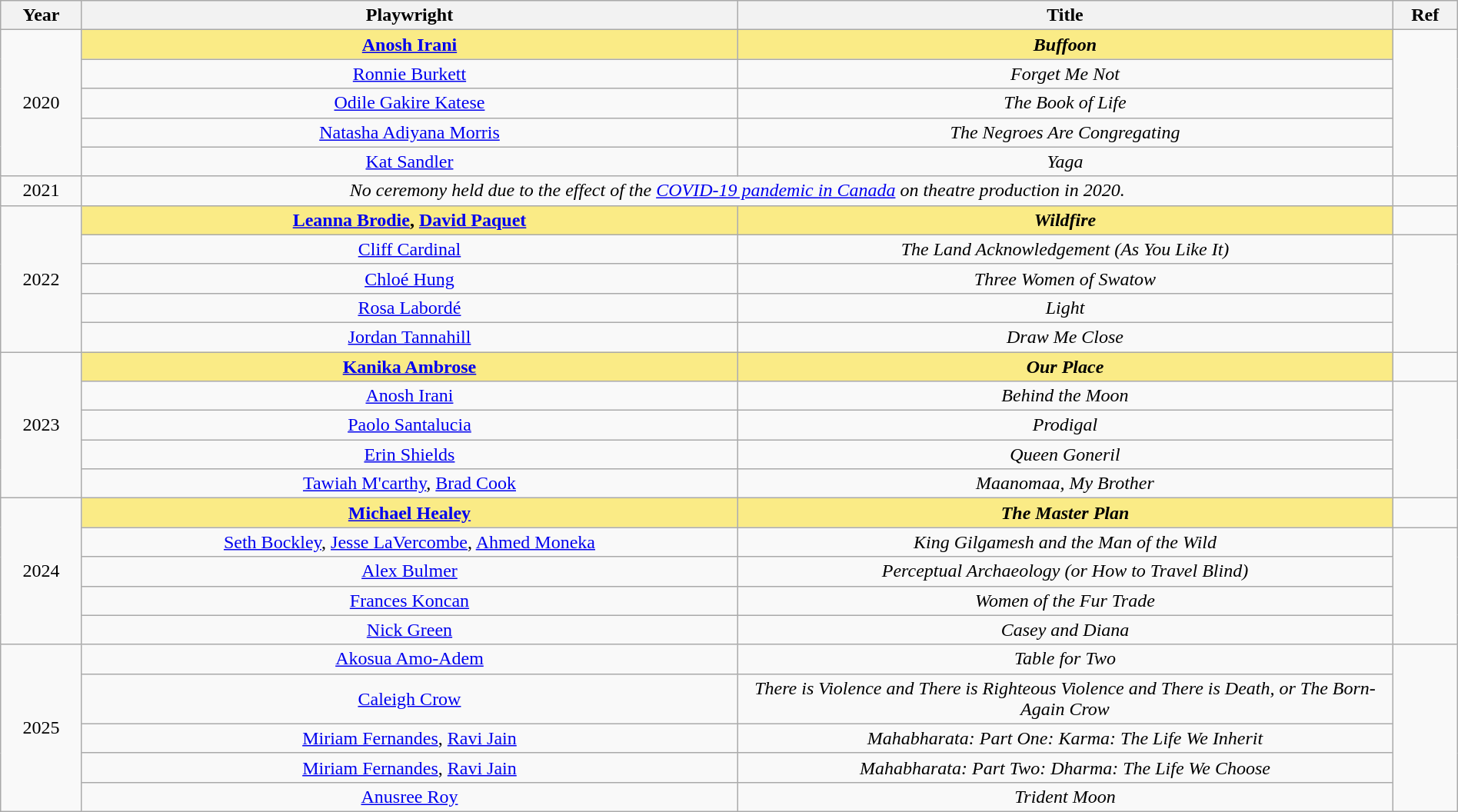<table class="wikitable" width="100%" style="text-align:center;">
<tr>
<th>Year</th>
<th width="45%">Playwright</th>
<th width="45%">Title</th>
<th>Ref</th>
</tr>
<tr>
<td rowspan=5>2020</td>
<td style="background:#FAEB86"><strong><a href='#'>Anosh Irani</a></strong></td>
<td style="background:#FAEB86"><strong><em>Buffoon</em></strong></td>
<td rowspan=5></td>
</tr>
<tr>
<td><a href='#'>Ronnie Burkett</a></td>
<td><em>Forget Me Not</em></td>
</tr>
<tr>
<td><a href='#'>Odile Gakire Katese</a></td>
<td><em>The Book of Life</em></td>
</tr>
<tr>
<td><a href='#'>Natasha Adiyana Morris</a></td>
<td><em>The Negroes Are Congregating</em></td>
</tr>
<tr>
<td><a href='#'>Kat Sandler</a></td>
<td><em>Yaga</em></td>
</tr>
<tr>
<td>2021</td>
<td colspan=2><em>No ceremony held due to the effect of the <a href='#'>COVID-19 pandemic in Canada</a> on theatre production in 2020.</em></td>
<td></td>
</tr>
<tr>
<td rowspan=5>2022</td>
<td style="background:#FAEB86"><strong><a href='#'>Leanna Brodie</a>, <a href='#'>David Paquet</a></strong></td>
<td style="background:#FAEB86"><strong><em>Wildfire</em></strong></td>
<td></td>
</tr>
<tr>
<td><a href='#'>Cliff Cardinal</a></td>
<td><em>The Land Acknowledgement (As You Like It)</em></td>
<td rowspan=4></td>
</tr>
<tr>
<td><a href='#'>Chloé Hung</a></td>
<td><em>Three Women of Swatow</em></td>
</tr>
<tr>
<td><a href='#'>Rosa Labordé</a></td>
<td><em>Light</em></td>
</tr>
<tr>
<td><a href='#'>Jordan Tannahill</a></td>
<td><em>Draw Me Close</em></td>
</tr>
<tr>
<td rowspan=5>2023</td>
<td style="background:#FAEB86"><strong><a href='#'>Kanika Ambrose</a></strong></td>
<td style="background:#FAEB86"><strong><em>Our Place</em></strong></td>
<td></td>
</tr>
<tr>
<td><a href='#'>Anosh Irani</a></td>
<td><em>Behind the Moon</em></td>
<td rowspan=4></td>
</tr>
<tr>
<td><a href='#'>Paolo Santalucia</a></td>
<td><em>Prodigal</em></td>
</tr>
<tr>
<td><a href='#'>Erin Shields</a></td>
<td><em>Queen Goneril</em></td>
</tr>
<tr>
<td><a href='#'>Tawiah M'carthy</a>, <a href='#'>Brad Cook</a></td>
<td><em>Maanomaa, My Brother</em></td>
</tr>
<tr>
<td rowspan=5>2024</td>
<td style="background:#FAEB86"><strong><a href='#'>Michael Healey</a></strong></td>
<td style="background:#FAEB86"><strong><em>The Master Plan</em></strong></td>
<td></td>
</tr>
<tr>
<td><a href='#'>Seth Bockley</a>, <a href='#'>Jesse LaVercombe</a>, <a href='#'>Ahmed Moneka</a></td>
<td><em>King Gilgamesh and the Man of the Wild</em></td>
<td rowspan=4></td>
</tr>
<tr>
<td><a href='#'>Alex Bulmer</a></td>
<td><em>Perceptual Archaeology (or How to Travel Blind)</em></td>
</tr>
<tr>
<td><a href='#'>Frances Koncan</a></td>
<td><em>Women of the Fur Trade</em></td>
</tr>
<tr>
<td><a href='#'>Nick Green</a></td>
<td><em>Casey and Diana</em></td>
</tr>
<tr>
<td rowspan=5>2025</td>
<td><a href='#'>Akosua Amo-Adem</a></td>
<td><em>Table for Two</em></td>
<td rowspan=5></td>
</tr>
<tr>
<td><a href='#'>Caleigh Crow</a></td>
<td><em>There is Violence and There is Righteous Violence and There is Death, or The Born-Again Crow</em></td>
</tr>
<tr>
<td><a href='#'>Miriam Fernandes</a>, <a href='#'>Ravi Jain</a></td>
<td><em>Mahabharata: Part One: Karma: The Life We Inherit</em></td>
</tr>
<tr>
<td><a href='#'>Miriam Fernandes</a>, <a href='#'>Ravi Jain</a></td>
<td><em>Mahabharata: Part Two: Dharma: The Life We Choose</em></td>
</tr>
<tr>
<td><a href='#'>Anusree Roy</a></td>
<td><em>Trident Moon</em></td>
</tr>
</table>
